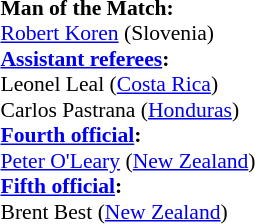<table width=50% style="font-size: 90%">
<tr>
<td><br><strong>Man of the Match:</strong>
<br><a href='#'>Robert Koren</a> (Slovenia)<br><strong><a href='#'>Assistant referees</a>:</strong>
<br>Leonel Leal (<a href='#'>Costa Rica</a>)
<br>Carlos Pastrana (<a href='#'>Honduras</a>)
<br><strong><a href='#'>Fourth official</a>:</strong>
<br><a href='#'>Peter O'Leary</a> (<a href='#'>New Zealand</a>)
<br><strong><a href='#'>Fifth official</a>:</strong>
<br>Brent Best (<a href='#'>New Zealand</a>)</td>
</tr>
</table>
